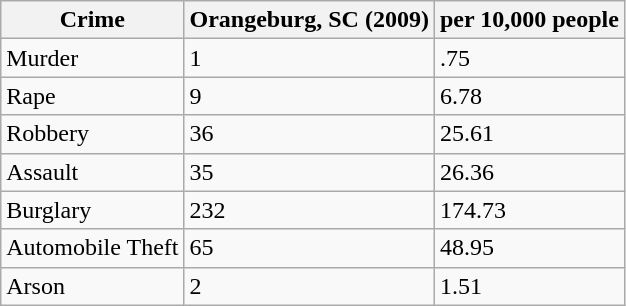<table class="wikitable">
<tr>
<th>Crime</th>
<th>Orangeburg, SC (2009)</th>
<th>per 10,000 people</th>
</tr>
<tr>
<td>Murder</td>
<td>1</td>
<td>.75</td>
</tr>
<tr>
<td>Rape</td>
<td>9</td>
<td>6.78</td>
</tr>
<tr>
<td>Robbery</td>
<td>36</td>
<td>25.61</td>
</tr>
<tr>
<td>Assault</td>
<td>35</td>
<td>26.36</td>
</tr>
<tr>
<td>Burglary</td>
<td>232</td>
<td>174.73</td>
</tr>
<tr>
<td>Automobile Theft</td>
<td>65</td>
<td>48.95</td>
</tr>
<tr>
<td>Arson</td>
<td>2</td>
<td>1.51</td>
</tr>
</table>
